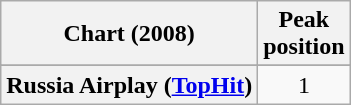<table class="wikitable plainrowheaders" style="text-align:center;">
<tr>
<th scope="col">Chart (2008)</th>
<th scope="col">Peak<br>position</th>
</tr>
<tr>
</tr>
<tr>
<th scope="row">Russia Airplay (<a href='#'>TopHit</a>)</th>
<td>1</td>
</tr>
</table>
